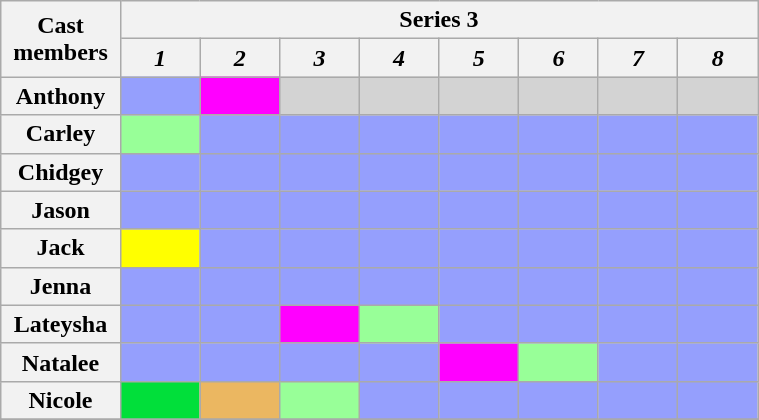<table class="wikitable" style="text-align:center; width:40%;">
<tr>
<th rowspan="2" style="width:15%;">Cast members</th>
<th colspan="10" style="text-align:center;">Series 3</th>
</tr>
<tr>
<th style="text-align:center; width:10%;"><em>1</em></th>
<th style="text-align:center; width:10%;"><em>2</em></th>
<th style="text-align:center; width:10%;"><em>3</em></th>
<th style="text-align:center; width:10%;"><em>4</em></th>
<th style="text-align:center; width:10%;"><em>5</em></th>
<th style="text-align:center; width:10%;"><em>6</em></th>
<th style="text-align:center; width:10%;"><em>7</em></th>
<th style="text-align:center; width:10%;"><em>8</em></th>
</tr>
<tr>
<th>Anthony</th>
<th style="background:#959FFD;"></th>
<th style="background:#f0f;"></th>
<th style="background:lightgrey;"></th>
<th style="background:lightgrey;"></th>
<th style="background:lightgrey;"></th>
<th style="background:lightgrey;"></th>
<th style="background:lightgrey;"></th>
<th style="background:lightgrey;"></th>
</tr>
<tr>
<th>Carley</th>
<th style="background:#98FF98;"></th>
<th style="background:#959FFD;"></th>
<th style="background:#959FFD;"></th>
<th style="background:#959FFD;"></th>
<th style="background:#959FFD;"></th>
<th style="background:#959FFD;"></th>
<th style="background:#959FFD;"></th>
<th style="background:#959FFD;"></th>
</tr>
<tr>
<th>Chidgey</th>
<th style="background:#959FFD;"></th>
<th style="background:#959FFD;"></th>
<th style="background:#959FFD;"></th>
<th style="background:#959FFD;"></th>
<th style="background:#959FFD;"></th>
<th style="background:#959FFD;"></th>
<th style="background:#959FFD;"></th>
<th style="background:#959FFD;"></th>
</tr>
<tr>
<th>Jason</th>
<th style="background:#959FFD;"></th>
<th style="background:#959FFD;"></th>
<th style="background:#959FFD;"></th>
<th style="background:#959FFD;"></th>
<th style="background:#959FFD;"></th>
<th style="background:#959FFD;"></th>
<th style="background:#959FFD;"></th>
<th style="background:#959FFD;"></th>
</tr>
<tr>
<th>Jack</th>
<th style="background:#FFFF00;"></th>
<th style="background:#959FFD;"></th>
<th style="background:#959FFD;"></th>
<th style="background:#959FFD;"></th>
<th style="background:#959FFD;"></th>
<th style="background:#959FFD;"></th>
<th style="background:#959FFD;"></th>
<th style="background:#959FFD;"></th>
</tr>
<tr>
<th>Jenna</th>
<th style="background:#959FFD;"></th>
<th style="background:#959FFD;"></th>
<th style="background:#959FFD;"></th>
<th style="background:#959FFD;"></th>
<th style="background:#959FFD;"></th>
<th style="background:#959FFD;"></th>
<th style="background:#959FFD;"></th>
<th style="background:#959FFD;"></th>
</tr>
<tr>
<th>Lateysha</th>
<th style="background:#959FFD;"></th>
<th style="background:#959FFD;"></th>
<th style="background:#f0f;"></th>
<th style="background:#98FF98;"></th>
<th style="background:#959FFD;"></th>
<th style="background:#959FFD;"></th>
<th style="background:#959FFD;"></th>
<th style="background:#959FFD;"></th>
</tr>
<tr>
<th>Natalee</th>
<th style="background:#959FFD;"></th>
<th style="background:#959FFD;"></th>
<th style="background:#959FFD;"></th>
<th style="background:#959FFD;"></th>
<th style="background:#f0f;"></th>
<th style="background:#98FF98;"></th>
<th style="background:#959FFD;"></th>
<th style="background:#959FFD;"></th>
</tr>
<tr>
<th>Nicole</th>
<th style="background:#01DF3A;"></th>
<th style="background:#EBB761;"></th>
<th style="background:#98FF98;"></th>
<th style="background:#959FFD;"></th>
<th style="background:#959FFD;"></th>
<th style="background:#959FFD;"></th>
<th style="background:#959FFD;"></th>
<th style="background:#959FFD;"></th>
</tr>
<tr>
</tr>
</table>
